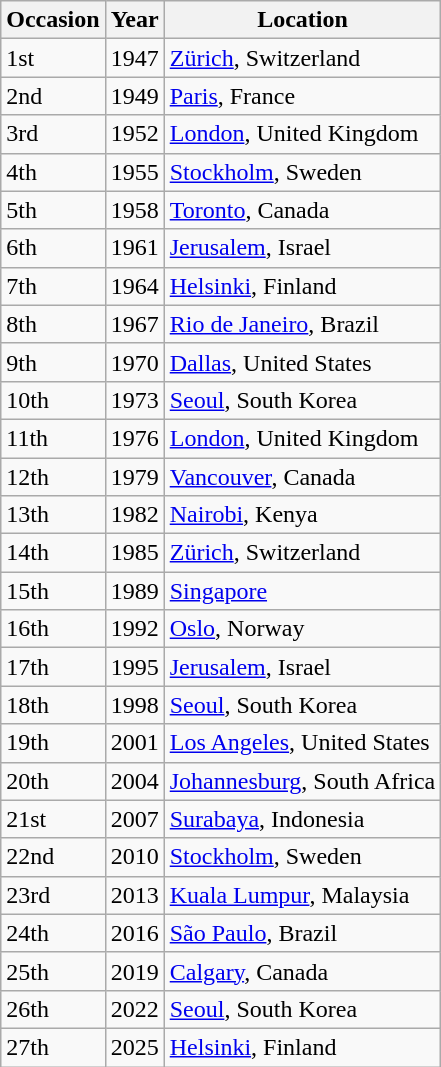<table class="wikitable">
<tr>
<th>Occasion</th>
<th>Year</th>
<th>Location</th>
</tr>
<tr>
<td>1st</td>
<td>1947</td>
<td><a href='#'>Zürich</a>, Switzerland</td>
</tr>
<tr>
<td>2nd</td>
<td>1949</td>
<td><a href='#'>Paris</a>, France</td>
</tr>
<tr>
<td>3rd</td>
<td>1952</td>
<td><a href='#'>London</a>, United Kingdom</td>
</tr>
<tr>
<td>4th</td>
<td>1955</td>
<td><a href='#'>Stockholm</a>, Sweden</td>
</tr>
<tr>
<td>5th</td>
<td>1958</td>
<td><a href='#'>Toronto</a>, Canada</td>
</tr>
<tr>
<td>6th</td>
<td>1961</td>
<td><a href='#'>Jerusalem</a>, Israel</td>
</tr>
<tr>
<td>7th</td>
<td>1964</td>
<td><a href='#'>Helsinki</a>, Finland</td>
</tr>
<tr>
<td>8th</td>
<td>1967</td>
<td><a href='#'>Rio de Janeiro</a>, Brazil</td>
</tr>
<tr>
<td>9th</td>
<td>1970</td>
<td><a href='#'>Dallas</a>, United States</td>
</tr>
<tr>
<td>10th</td>
<td>1973</td>
<td><a href='#'>Seoul</a>, South Korea</td>
</tr>
<tr>
<td>11th</td>
<td>1976</td>
<td><a href='#'>London</a>, United Kingdom</td>
</tr>
<tr>
<td>12th</td>
<td>1979</td>
<td><a href='#'>Vancouver</a>, Canada</td>
</tr>
<tr>
<td>13th</td>
<td>1982</td>
<td><a href='#'>Nairobi</a>, Kenya</td>
</tr>
<tr>
<td>14th</td>
<td>1985</td>
<td><a href='#'>Zürich</a>, Switzerland</td>
</tr>
<tr>
<td>15th</td>
<td>1989</td>
<td><a href='#'>Singapore</a></td>
</tr>
<tr>
<td>16th</td>
<td>1992</td>
<td><a href='#'>Oslo</a>, Norway</td>
</tr>
<tr>
<td>17th</td>
<td>1995</td>
<td><a href='#'>Jerusalem</a>, Israel</td>
</tr>
<tr>
<td>18th</td>
<td>1998</td>
<td><a href='#'>Seoul</a>, South Korea</td>
</tr>
<tr>
<td>19th</td>
<td>2001</td>
<td><a href='#'>Los Angeles</a>, United States</td>
</tr>
<tr>
<td>20th</td>
<td>2004</td>
<td><a href='#'>Johannesburg</a>, South Africa</td>
</tr>
<tr>
<td>21st</td>
<td>2007</td>
<td><a href='#'>Surabaya</a>, Indonesia</td>
</tr>
<tr>
<td>22nd</td>
<td>2010</td>
<td><a href='#'>Stockholm</a>, Sweden</td>
</tr>
<tr>
<td>23rd</td>
<td>2013</td>
<td><a href='#'>Kuala Lumpur</a>, Malaysia</td>
</tr>
<tr>
<td>24th</td>
<td>2016</td>
<td><a href='#'>São Paulo</a>, Brazil</td>
</tr>
<tr>
<td>25th</td>
<td>2019</td>
<td><a href='#'>Calgary</a>, Canada</td>
</tr>
<tr>
<td>26th</td>
<td>2022</td>
<td><a href='#'>Seoul</a>, South Korea</td>
</tr>
<tr>
<td>27th</td>
<td>2025</td>
<td><a href='#'>Helsinki</a>, Finland</td>
</tr>
</table>
